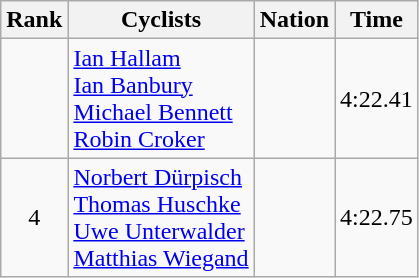<table class="wikitable sortable" style=text-align:center>
<tr>
<th>Rank</th>
<th>Cyclists</th>
<th>Nation</th>
<th>Time</th>
</tr>
<tr>
<td></td>
<td align=left><a href='#'>Ian Hallam</a><br><a href='#'>Ian Banbury</a><br><a href='#'>Michael Bennett</a><br><a href='#'>Robin Croker</a></td>
<td align=left></td>
<td>4:22.41</td>
</tr>
<tr>
<td>4</td>
<td align=left><a href='#'>Norbert Dürpisch</a><br><a href='#'>Thomas Huschke</a><br><a href='#'>Uwe Unterwalder</a><br><a href='#'>Matthias Wiegand</a></td>
<td align=left></td>
<td>4:22.75</td>
</tr>
</table>
